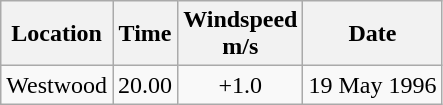<table class="wikitable" style= "text-align: center">
<tr>
<th>Location</th>
<th>Time</th>
<th>Windspeed<br>m/s</th>
<th>Date</th>
</tr>
<tr>
<td>Westwood</td>
<td>20.00</td>
<td>+1.0</td>
<td>19 May 1996</td>
</tr>
</table>
